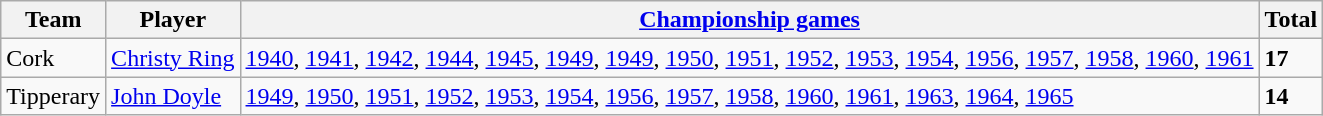<table class="wikitable">
<tr>
<th>Team</th>
<th>Player</th>
<th><a href='#'>Championship games</a></th>
<th>Total</th>
</tr>
<tr>
<td>Cork</td>
<td><a href='#'>Christy Ring</a></td>
<td><a href='#'>1940</a>, <a href='#'>1941</a>, <a href='#'>1942</a>, <a href='#'>1944</a>, <a href='#'>1945</a>, <a href='#'>1949</a>, <a href='#'>1949</a>, <a href='#'>1950</a>, <a href='#'>1951</a>, <a href='#'>1952</a>, <a href='#'>1953</a>, <a href='#'>1954</a>, <a href='#'>1956</a>, <a href='#'>1957</a>, <a href='#'>1958</a>, <a href='#'>1960</a>, <a href='#'>1961</a></td>
<td><strong>17</strong></td>
</tr>
<tr>
<td>Tipperary</td>
<td><a href='#'>John Doyle</a></td>
<td><a href='#'>1949</a>, <a href='#'>1950</a>, <a href='#'>1951</a>, <a href='#'>1952</a>, <a href='#'>1953</a>, <a href='#'>1954</a>, <a href='#'>1956</a>, <a href='#'>1957</a>, <a href='#'>1958</a>, <a href='#'>1960</a>, <a href='#'>1961</a>, <a href='#'>1963</a>, <a href='#'>1964</a>, <a href='#'>1965</a></td>
<td><strong>14</strong></td>
</tr>
</table>
